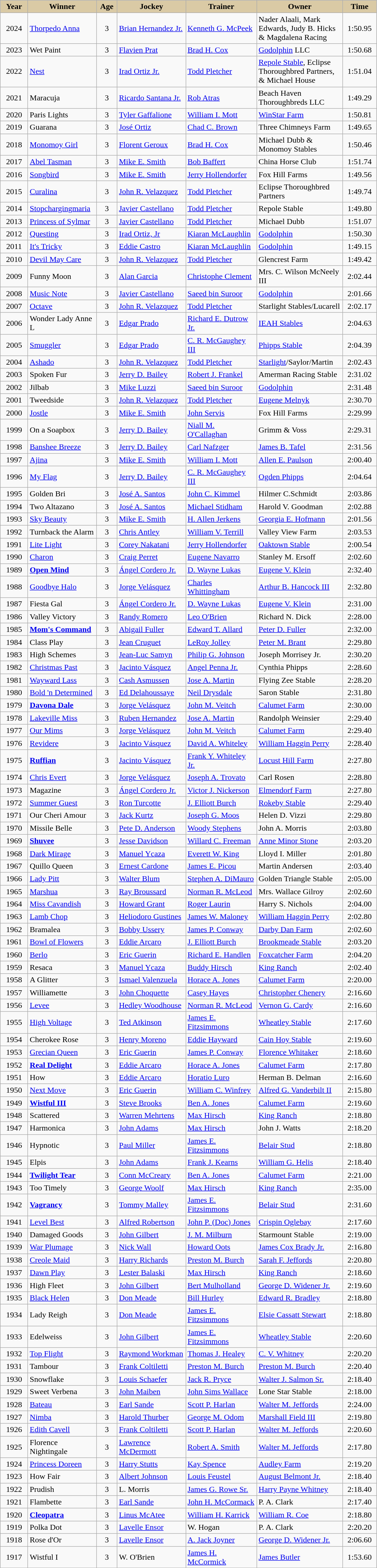<table class="wikitable sortable">
<tr>
<th style="background-color:#DACAA5; width:48px">Year <br></th>
<th style="background-color:#DACAA5; width:130px">Winner <br></th>
<th style="background-color:#DACAA5; width:34px">Age <br></th>
<th style="background-color:#DACAA5; width:130px">Jockey <br></th>
<th style="background-color:#DACAA5; width:135px">Trainer <br></th>
<th style="background-color:#DACAA5; width:165px">Owner <br></th>
<th style="background-color:#DACAA5; width:60px">Time</th>
</tr>
<tr>
<td align=center>2024</td>
<td><a href='#'>Thorpedo Anna</a></td>
<td align=center>3</td>
<td><a href='#'>Brian Hernandez Jr.</a></td>
<td><a href='#'>Kenneth G. McPeek</a></td>
<td>Nader Alaali, Mark Edwards, Judy B. Hicks & Magdalena Racing</td>
<td align=center>1:50.95</td>
</tr>
<tr>
<td align=center>2023</td>
<td>Wet Paint</td>
<td align=center>3</td>
<td><a href='#'>Flavien Prat</a></td>
<td><a href='#'>Brad H. Cox</a></td>
<td><a href='#'>Godolphin</a> LLC</td>
<td align=center>1:50.68</td>
</tr>
<tr>
<td align=center>2022</td>
<td><a href='#'>Nest</a></td>
<td align=center>3</td>
<td><a href='#'>Irad Ortiz Jr.</a></td>
<td><a href='#'>Todd Pletcher</a></td>
<td><a href='#'>Repole Stable</a>, Eclipse Thoroughbred Partners, & Michael House</td>
<td align=center>1:51.04</td>
</tr>
<tr>
<td align=center>2021</td>
<td>Maracuja</td>
<td align=center>3</td>
<td><a href='#'>Ricardo Santana Jr.</a></td>
<td><a href='#'>Rob Atras</a></td>
<td>Beach Haven Thoroughbreds LLC</td>
<td align=center>1:49.29</td>
</tr>
<tr>
<td align=center>2020</td>
<td>Paris Lights</td>
<td align=center>3</td>
<td><a href='#'>Tyler Gaffalione</a></td>
<td><a href='#'>William I. Mott</a></td>
<td><a href='#'>WinStar Farm</a></td>
<td align=center>1:50.81</td>
</tr>
<tr>
<td align=center>2019</td>
<td>Guarana</td>
<td align=center>3</td>
<td><a href='#'>José Ortiz</a></td>
<td><a href='#'>Chad C. Brown</a></td>
<td>Three Chimneys Farm</td>
<td align=center>1:49.65</td>
</tr>
<tr>
<td align=center>2018</td>
<td><a href='#'>Monomoy Girl</a></td>
<td align=center>3</td>
<td><a href='#'>Florent Geroux</a></td>
<td><a href='#'>Brad H. Cox</a></td>
<td>Michael Dubb & Monomoy Stables</td>
<td align=center>1:50.46</td>
</tr>
<tr>
<td align=center>2017</td>
<td><a href='#'>Abel Tasman</a></td>
<td align=center>3</td>
<td><a href='#'>Mike E. Smith</a></td>
<td><a href='#'>Bob Baffert</a></td>
<td>China Horse Club</td>
<td align=center>1:51.74</td>
</tr>
<tr>
<td align=center>2016</td>
<td><a href='#'>Songbird</a></td>
<td align=center>3</td>
<td><a href='#'>Mike E. Smith</a></td>
<td><a href='#'>Jerry Hollendorfer</a></td>
<td>Fox Hill Farms</td>
<td align=center>1:49.56</td>
</tr>
<tr>
<td align=center>2015</td>
<td><a href='#'>Curalina</a></td>
<td align=center>3</td>
<td><a href='#'>John R. Velazquez</a></td>
<td><a href='#'>Todd Pletcher</a></td>
<td>Eclipse Thoroughbred Partners</td>
<td align=center>1:49.74</td>
</tr>
<tr>
<td align=center>2014</td>
<td><a href='#'>Stopchargingmaria</a></td>
<td align=center>3</td>
<td><a href='#'>Javier Castellano</a></td>
<td><a href='#'>Todd Pletcher</a></td>
<td>Repole Stable</td>
<td align=center>1:49.80</td>
</tr>
<tr>
<td align=center>2013</td>
<td><a href='#'>Princess of Sylmar</a></td>
<td align=center>3</td>
<td><a href='#'>Javier Castellano</a></td>
<td><a href='#'>Todd Pletcher</a></td>
<td>Michael Dubb</td>
<td align=center>1:51.07</td>
</tr>
<tr>
<td align=center>2012</td>
<td><a href='#'>Questing</a></td>
<td align=center>3</td>
<td><a href='#'>Irad Ortiz, Jr</a></td>
<td><a href='#'>Kiaran McLaughlin</a></td>
<td><a href='#'>Godolphin</a></td>
<td align=center>1:50.30</td>
</tr>
<tr>
<td align=center>2011</td>
<td><a href='#'>It's Tricky</a></td>
<td align=center>3</td>
<td><a href='#'>Eddie Castro</a></td>
<td><a href='#'>Kiaran McLaughlin</a></td>
<td><a href='#'>Godolphin</a></td>
<td align=center>1:49.15</td>
</tr>
<tr>
<td align=center>2010</td>
<td><a href='#'>Devil May Care</a></td>
<td align=center>3</td>
<td><a href='#'>John R. Velazquez</a></td>
<td><a href='#'>Todd Pletcher</a></td>
<td>Glencrest Farm</td>
<td align=center>1:49.42</td>
</tr>
<tr>
<td align=center>2009</td>
<td>Funny Moon</td>
<td align=center>3</td>
<td><a href='#'>Alan Garcia</a></td>
<td><a href='#'>Christophe Clement</a></td>
<td>Mrs. C. Wilson McNeely III</td>
<td align=center>2:02.44</td>
</tr>
<tr>
<td align=center>2008</td>
<td><a href='#'>Music Note</a></td>
<td align=center>3</td>
<td><a href='#'>Javier Castellano</a></td>
<td><a href='#'>Saeed bin Suroor</a></td>
<td><a href='#'>Godolphin</a></td>
<td align=center>2:01.66</td>
</tr>
<tr>
<td align=center>2007</td>
<td><a href='#'>Octave</a></td>
<td align=center>3</td>
<td><a href='#'>John R. Velazquez</a></td>
<td><a href='#'>Todd Pletcher</a></td>
<td>Starlight Stables/Lucarell</td>
<td align=center>2:02.17</td>
</tr>
<tr>
<td align=center>2006</td>
<td>Wonder Lady Anne L</td>
<td align=center>3</td>
<td><a href='#'>Edgar Prado</a></td>
<td><a href='#'>Richard E. Dutrow Jr.</a></td>
<td><a href='#'>IEAH Stables</a></td>
<td align=center>2:04.63</td>
</tr>
<tr>
<td align=center>2005</td>
<td><a href='#'>Smuggler</a></td>
<td align=center>3</td>
<td><a href='#'>Edgar Prado</a></td>
<td><a href='#'>C. R. McGaughey III</a></td>
<td><a href='#'>Phipps Stable</a></td>
<td align=center>2:04.39</td>
</tr>
<tr>
<td align=center>2004</td>
<td><a href='#'>Ashado</a></td>
<td align=center>3</td>
<td><a href='#'>John R. Velazquez</a></td>
<td><a href='#'>Todd Pletcher</a></td>
<td><a href='#'>Starlight</a>/Saylor/Martin</td>
<td align=center>2:02.43</td>
</tr>
<tr>
<td align=center>2003</td>
<td>Spoken Fur</td>
<td align=center>3</td>
<td><a href='#'>Jerry D. Bailey</a></td>
<td><a href='#'>Robert J. Frankel</a></td>
<td>Amerman Racing Stable</td>
<td align=center>2:31.02</td>
</tr>
<tr>
<td align=center>2002</td>
<td>Jilbab</td>
<td align=center>3</td>
<td><a href='#'>Mike Luzzi</a></td>
<td><a href='#'>Saeed bin Suroor</a></td>
<td><a href='#'>Godolphin</a></td>
<td align=center>2:31.48</td>
</tr>
<tr>
<td align=center>2001</td>
<td>Tweedside</td>
<td align=center>3</td>
<td><a href='#'>John R. Velazquez</a></td>
<td><a href='#'>Todd Pletcher</a></td>
<td><a href='#'>Eugene Melnyk</a></td>
<td align=center>2:30.70</td>
</tr>
<tr>
<td align=center>2000</td>
<td><a href='#'>Jostle</a></td>
<td align=center>3</td>
<td><a href='#'>Mike E. Smith</a></td>
<td><a href='#'>John Servis</a></td>
<td>Fox Hill Farms</td>
<td align=center>2:29.99</td>
</tr>
<tr>
<td align=center>1999</td>
<td>On a Soapbox</td>
<td align=center>3</td>
<td><a href='#'>Jerry D. Bailey</a></td>
<td><a href='#'>Niall M. O'Callaghan</a></td>
<td>Grimm & Voss</td>
<td align=center>2:29.31</td>
</tr>
<tr>
<td align=center>1998</td>
<td><a href='#'>Banshee Breeze</a></td>
<td align=center>3</td>
<td><a href='#'>Jerry D. Bailey</a></td>
<td><a href='#'>Carl Nafzger</a></td>
<td><a href='#'>James B. Tafel</a></td>
<td align=center>2:31.56</td>
</tr>
<tr>
<td align=center>1997</td>
<td><a href='#'>Ajina</a></td>
<td align=center>3</td>
<td><a href='#'>Mike E. Smith</a></td>
<td><a href='#'>William I. Mott</a></td>
<td><a href='#'>Allen E. Paulson</a></td>
<td align=center>2:00.40</td>
</tr>
<tr>
<td align=center>1996</td>
<td><a href='#'>My Flag</a></td>
<td align=center>3</td>
<td><a href='#'>Jerry D. Bailey</a></td>
<td><a href='#'>C. R. McGaughey III</a></td>
<td><a href='#'>Ogden Phipps</a></td>
<td align=center>2:04.64</td>
</tr>
<tr>
<td align=center>1995</td>
<td>Golden Bri</td>
<td align=center>3</td>
<td><a href='#'>José A. Santos</a></td>
<td><a href='#'>John C. Kimmel</a></td>
<td>Hilmer C.Schmidt</td>
<td align=center>2:03.86</td>
</tr>
<tr>
<td align=center>1994</td>
<td>Two Altazano</td>
<td align=center>3</td>
<td><a href='#'>José A. Santos</a></td>
<td><a href='#'>Michael Stidham</a></td>
<td>Harold V. Goodman</td>
<td align=center>2:02.88</td>
</tr>
<tr>
<td align=center>1993</td>
<td><a href='#'>Sky Beauty</a></td>
<td align=center>3</td>
<td><a href='#'>Mike E. Smith</a></td>
<td><a href='#'>H. Allen Jerkens</a></td>
<td><a href='#'>Georgia E. Hofmann</a></td>
<td align=center>2:01.56</td>
</tr>
<tr>
<td align=center>1992</td>
<td>Turnback the Alarm</td>
<td align=center>3</td>
<td><a href='#'>Chris Antley</a></td>
<td><a href='#'>William V. Terrill</a></td>
<td>Valley View Farm</td>
<td align=center>2:03.53</td>
</tr>
<tr>
<td align=center>1991</td>
<td><a href='#'>Lite Light</a></td>
<td align=center>3</td>
<td><a href='#'>Corey Nakatani</a></td>
<td><a href='#'>Jerry Hollendorfer</a></td>
<td><a href='#'>Oaktown Stable</a></td>
<td align=center>2:00.54</td>
</tr>
<tr>
<td align=center>1990</td>
<td><a href='#'>Charon</a></td>
<td align=center>3</td>
<td><a href='#'>Craig Perret</a></td>
<td><a href='#'>Eugene Navarro</a></td>
<td>Stanley M. Ersoff</td>
<td align=center>2:02.60</td>
</tr>
<tr>
<td align=center>1989</td>
<td><strong><a href='#'>Open Mind</a></strong></td>
<td align=center>3</td>
<td><a href='#'>Ángel Cordero Jr.</a></td>
<td><a href='#'>D. Wayne Lukas</a></td>
<td><a href='#'>Eugene V. Klein</a></td>
<td align=center>2:32.40</td>
</tr>
<tr>
<td align=center>1988</td>
<td><a href='#'>Goodbye Halo</a></td>
<td align=center>3</td>
<td><a href='#'>Jorge Velásquez</a></td>
<td><a href='#'>Charles Whittingham</a></td>
<td><a href='#'>Arthur B. Hancock III</a></td>
<td align=center>2:32.80</td>
</tr>
<tr>
<td align=center>1987</td>
<td>Fiesta Gal</td>
<td align=center>3</td>
<td><a href='#'>Ángel Cordero Jr.</a></td>
<td><a href='#'>D. Wayne Lukas</a></td>
<td><a href='#'>Eugene V. Klein</a></td>
<td align=center>2:31.00</td>
</tr>
<tr>
<td align=center>1986</td>
<td>Valley Victory</td>
<td align=center>3</td>
<td><a href='#'>Randy Romero</a></td>
<td><a href='#'>Leo O'Brien</a></td>
<td>Richard N. Dick</td>
<td align=center>2:28.00</td>
</tr>
<tr>
<td align=center>1985</td>
<td><strong><a href='#'>Mom's Command</a></strong></td>
<td align=center>3</td>
<td><a href='#'>Abigail Fuller</a></td>
<td><a href='#'>Edward T. Allard</a></td>
<td><a href='#'>Peter D. Fuller</a></td>
<td align=center>2:32.00</td>
</tr>
<tr>
<td align=center>1984</td>
<td>Class Play</td>
<td align=center>3</td>
<td><a href='#'>Jean Cruguet</a></td>
<td><a href='#'>LeRoy Jolley</a></td>
<td><a href='#'>Peter M. Brant</a></td>
<td align=center>2:29.80</td>
</tr>
<tr>
<td align=center>1983</td>
<td>High Schemes</td>
<td align=center>3</td>
<td><a href='#'>Jean-Luc Samyn</a></td>
<td><a href='#'>Philip G. Johnson</a></td>
<td>Joseph Morrisey Jr.</td>
<td align=center>2:30.20</td>
</tr>
<tr>
<td align=center>1982</td>
<td><a href='#'>Christmas Past</a></td>
<td align=center>3</td>
<td><a href='#'>Jacinto Vásquez</a></td>
<td><a href='#'>Angel Penna Jr.</a></td>
<td>Cynthia Phipps</td>
<td align=center>2:28.60</td>
</tr>
<tr>
<td align=center>1981</td>
<td><a href='#'>Wayward Lass</a></td>
<td align=center>3</td>
<td><a href='#'>Cash Asmussen</a></td>
<td><a href='#'>Jose A. Martin</a></td>
<td>Flying Zee Stable</td>
<td align=center>2:28.20</td>
</tr>
<tr>
<td align=center>1980</td>
<td><a href='#'>Bold 'n Determined</a></td>
<td align=center>3</td>
<td><a href='#'>Ed Delahoussaye</a></td>
<td><a href='#'>Neil Drysdale</a></td>
<td>Saron Stable</td>
<td align=center>2:31.80</td>
</tr>
<tr>
<td align=center>1979</td>
<td><strong><a href='#'>Davona Dale</a></strong></td>
<td align=center>3</td>
<td><a href='#'>Jorge Velásquez</a></td>
<td><a href='#'>John M. Veitch</a></td>
<td><a href='#'>Calumet Farm</a></td>
<td align=center>2:30.00</td>
</tr>
<tr>
<td align=center>1978</td>
<td><a href='#'>Lakeville Miss</a></td>
<td align=center>3</td>
<td><a href='#'>Ruben Hernandez</a></td>
<td><a href='#'>Jose A. Martin</a></td>
<td>Randolph Weinsier</td>
<td align=center>2:29.40</td>
</tr>
<tr>
<td align=center>1977</td>
<td><a href='#'>Our Mims</a></td>
<td align=center>3</td>
<td><a href='#'>Jorge Velásquez</a></td>
<td><a href='#'>John M. Veitch</a></td>
<td><a href='#'>Calumet Farm</a></td>
<td align=center>2:29.40</td>
</tr>
<tr>
<td align=center>1976</td>
<td><a href='#'>Revidere</a></td>
<td align=center>3</td>
<td><a href='#'>Jacinto Vásquez</a></td>
<td><a href='#'>David A. Whiteley</a></td>
<td><a href='#'>William Haggin Perry</a></td>
<td align=center>2:28.40</td>
</tr>
<tr>
<td align=center>1975</td>
<td><strong><a href='#'>Ruffian</a></strong></td>
<td align=center>3</td>
<td><a href='#'>Jacinto Vásquez</a></td>
<td><a href='#'>Frank Y. Whiteley Jr.</a></td>
<td><a href='#'>Locust Hill Farm</a></td>
<td align=center>2:27.80</td>
</tr>
<tr>
<td align=center>1974</td>
<td><a href='#'>Chris Evert</a></td>
<td align=center>3</td>
<td><a href='#'>Jorge Velásquez</a></td>
<td><a href='#'>Joseph A. Trovato</a></td>
<td>Carl Rosen</td>
<td align=center>2:28.80</td>
</tr>
<tr>
<td align=center>1973</td>
<td>Magazine</td>
<td align=center>3</td>
<td><a href='#'>Ángel Cordero Jr.</a></td>
<td><a href='#'>Victor J. Nickerson</a></td>
<td><a href='#'>Elmendorf Farm</a></td>
<td align=center>2:27.80</td>
</tr>
<tr>
<td align=center>1972</td>
<td><a href='#'>Summer Guest</a></td>
<td align=center>3</td>
<td><a href='#'>Ron Turcotte</a></td>
<td><a href='#'>J. Elliott Burch</a></td>
<td><a href='#'>Rokeby Stable</a></td>
<td align=center>2:29.40</td>
</tr>
<tr>
<td align=center>1971</td>
<td>Our Cheri Amour</td>
<td align=center>3</td>
<td><a href='#'>Jack Kurtz</a></td>
<td><a href='#'>Joseph G. Moos</a></td>
<td>Helen D. Vizzi</td>
<td align=center>2:29.80</td>
</tr>
<tr>
<td align=center>1970</td>
<td>Missile Belle</td>
<td align=center>3</td>
<td><a href='#'>Pete D. Anderson</a></td>
<td><a href='#'>Woody Stephens</a></td>
<td>John A. Morris</td>
<td align=center>2:03.80</td>
</tr>
<tr>
<td align=center>1969</td>
<td><strong><a href='#'>Shuvee</a></strong></td>
<td align=center>3</td>
<td><a href='#'>Jesse Davidson</a></td>
<td><a href='#'>Willard C. Freeman</a></td>
<td><a href='#'>Anne Minor Stone</a></td>
<td align=center>2:03.20</td>
</tr>
<tr>
<td align=center>1968</td>
<td><a href='#'>Dark Mirage</a></td>
<td align=center>3</td>
<td><a href='#'>Manuel Ycaza</a></td>
<td><a href='#'>Everett W. King</a></td>
<td>Lloyd I. Miller</td>
<td align=center>2:01.80</td>
</tr>
<tr>
<td align=center>1967</td>
<td>Quillo Queen</td>
<td align=center>3</td>
<td><a href='#'>Ernest Cardone</a></td>
<td><a href='#'>James E. Picou</a></td>
<td>Martin Andersen</td>
<td align=center>2:03.40</td>
</tr>
<tr>
<td align=center>1966</td>
<td><a href='#'>Lady Pitt</a></td>
<td align=center>3</td>
<td><a href='#'>Walter Blum</a></td>
<td><a href='#'>Stephen A. DiMauro</a></td>
<td>Golden Triangle Stable</td>
<td align=center>2:05.00</td>
</tr>
<tr>
<td align=center>1965</td>
<td><a href='#'>Marshua</a></td>
<td align=center>3</td>
<td><a href='#'>Ray Broussard</a></td>
<td><a href='#'>Norman R. McLeod</a></td>
<td>Mrs. Wallace Gilroy</td>
<td align=center>2:02.60</td>
</tr>
<tr>
<td align=center>1964</td>
<td><a href='#'>Miss Cavandish</a></td>
<td align=center>3</td>
<td><a href='#'>Howard Grant</a></td>
<td><a href='#'>Roger Laurin</a></td>
<td>Harry S. Nichols</td>
<td align=center>2:04.00</td>
</tr>
<tr>
<td align=center>1963</td>
<td><a href='#'>Lamb Chop</a></td>
<td align=center>3</td>
<td><a href='#'>Heliodoro Gustines</a></td>
<td><a href='#'>James W. Maloney</a></td>
<td><a href='#'>William Haggin Perry</a></td>
<td align=center>2:02.80</td>
</tr>
<tr>
<td align=center>1962</td>
<td>Bramalea</td>
<td align=center>3</td>
<td><a href='#'>Bobby Ussery</a></td>
<td><a href='#'>James P. Conway</a></td>
<td><a href='#'>Darby Dan Farm</a></td>
<td align=center>2:02.60</td>
</tr>
<tr>
<td align=center>1961</td>
<td><a href='#'>Bowl of Flowers</a></td>
<td align=center>3</td>
<td><a href='#'>Eddie Arcaro</a></td>
<td><a href='#'>J. Elliott Burch</a></td>
<td><a href='#'>Brookmeade Stable</a></td>
<td align=center>2:03.20</td>
</tr>
<tr>
<td align=center>1960</td>
<td><a href='#'>Berlo</a></td>
<td align=center>3</td>
<td><a href='#'>Eric Guerin</a></td>
<td><a href='#'>Richard E. Handlen</a></td>
<td><a href='#'>Foxcatcher Farm</a></td>
<td align=center>2:04.20</td>
</tr>
<tr>
<td align=center>1959</td>
<td>Resaca</td>
<td align=center>3</td>
<td><a href='#'>Manuel Ycaza</a></td>
<td><a href='#'>Buddy Hirsch</a></td>
<td><a href='#'>King Ranch</a></td>
<td align=center>2:02.40</td>
</tr>
<tr>
<td align=center>1958</td>
<td>A Glitter</td>
<td align=center>3</td>
<td><a href='#'>Ismael Valenzuela</a></td>
<td><a href='#'>Horace A. Jones</a></td>
<td><a href='#'>Calumet Farm</a></td>
<td align=center>2:20.00</td>
</tr>
<tr>
<td align=center>1957</td>
<td>Williamette</td>
<td align=center>3</td>
<td><a href='#'>John Choquette</a></td>
<td><a href='#'>Casey Hayes</a></td>
<td><a href='#'>Christopher Chenery</a></td>
<td align=center>2:16.60</td>
</tr>
<tr>
<td align=center>1956</td>
<td><a href='#'>Levee</a></td>
<td align=center>3</td>
<td><a href='#'>Hedley Woodhouse</a></td>
<td><a href='#'>Norman R. McLeod</a></td>
<td><a href='#'>Vernon G. Cardy</a></td>
<td align=center>2:16.60</td>
</tr>
<tr>
<td align=center>1955</td>
<td><a href='#'>High Voltage</a></td>
<td align=center>3</td>
<td><a href='#'>Ted Atkinson</a></td>
<td><a href='#'>James E. Fitzsimmons</a></td>
<td><a href='#'>Wheatley Stable</a></td>
<td align=center>2:17.60</td>
</tr>
<tr>
<td align=center>1954</td>
<td>Cherokee Rose</td>
<td align=center>3</td>
<td><a href='#'>Henry Moreno</a></td>
<td><a href='#'>Eddie Hayward</a></td>
<td><a href='#'>Cain Hoy Stable</a></td>
<td align=center>2:19.60</td>
</tr>
<tr>
<td align=center>1953</td>
<td><a href='#'>Grecian Queen</a></td>
<td align=center>3</td>
<td><a href='#'>Eric Guerin</a></td>
<td><a href='#'>James P. Conway</a></td>
<td><a href='#'>Florence Whitaker</a></td>
<td align=center>2:18.60</td>
</tr>
<tr>
<td align=center>1952</td>
<td><strong><a href='#'>Real Delight</a></strong></td>
<td align=center>3</td>
<td><a href='#'>Eddie Arcaro</a></td>
<td><a href='#'>Horace A. Jones</a></td>
<td><a href='#'>Calumet Farm</a></td>
<td align=center>2:17.80</td>
</tr>
<tr>
<td align=center>1951</td>
<td>How</td>
<td align=center>3</td>
<td><a href='#'>Eddie Arcaro</a></td>
<td><a href='#'>Horatio Luro</a></td>
<td>Herman B. Delman</td>
<td align=center>2:16.60</td>
</tr>
<tr>
<td align=center>1950</td>
<td><a href='#'>Next Move</a></td>
<td align=center>3</td>
<td><a href='#'>Eric Guerin</a></td>
<td><a href='#'>William C. Winfrey</a></td>
<td><a href='#'>Alfred G. Vanderbilt II</a></td>
<td align=center>2:15.80</td>
</tr>
<tr>
<td align=center>1949</td>
<td><strong><a href='#'>Wistful III</a></strong></td>
<td align=center>3</td>
<td><a href='#'>Steve Brooks</a></td>
<td><a href='#'>Ben A. Jones</a></td>
<td><a href='#'>Calumet Farm</a></td>
<td align=center>2:19.60</td>
</tr>
<tr>
<td align=center>1948</td>
<td>Scattered</td>
<td align=center>3</td>
<td><a href='#'>Warren Mehrtens</a></td>
<td><a href='#'>Max Hirsch</a></td>
<td><a href='#'>King Ranch</a></td>
<td align=center>2:18.80</td>
</tr>
<tr>
<td align=center>1947</td>
<td>Harmonica</td>
<td align=center>3</td>
<td><a href='#'>John Adams</a></td>
<td><a href='#'>Max Hirsch</a></td>
<td>John J. Watts</td>
<td align=center>2:18.20</td>
</tr>
<tr>
<td align=center>1946</td>
<td>Hypnotic</td>
<td align=center>3</td>
<td><a href='#'>Paul Miller</a></td>
<td><a href='#'>James E. Fitzsimmons</a></td>
<td><a href='#'>Belair Stud</a></td>
<td align=center>2:18.80</td>
</tr>
<tr>
<td align=center>1945</td>
<td>Elpis</td>
<td align=center>3</td>
<td><a href='#'>John Adams</a></td>
<td><a href='#'>Frank J. Kearns</a></td>
<td><a href='#'>William G. Helis</a></td>
<td align=center>2:18.40</td>
</tr>
<tr>
<td align=center>1944</td>
<td><strong><a href='#'>Twilight Tear</a></strong></td>
<td align=center>3</td>
<td><a href='#'>Conn McCreary</a></td>
<td><a href='#'>Ben A. Jones</a></td>
<td><a href='#'>Calumet Farm</a></td>
<td align=center>2:21.00</td>
</tr>
<tr>
<td align=center>1943</td>
<td>Too Timely</td>
<td align=center>3</td>
<td><a href='#'>George Woolf</a></td>
<td><a href='#'>Max Hirsch</a></td>
<td><a href='#'>King Ranch</a></td>
<td align=center>2:35.00</td>
</tr>
<tr>
<td align=center>1942</td>
<td><strong><a href='#'>Vagrancy</a></strong></td>
<td align=center>3</td>
<td><a href='#'>Tommy Malley</a></td>
<td><a href='#'>James E. Fitzsimmons</a></td>
<td><a href='#'>Belair Stud</a></td>
<td align=center>2:31.60</td>
</tr>
<tr>
<td align=center>1941</td>
<td><a href='#'>Level Best</a></td>
<td align=center>3</td>
<td><a href='#'>Alfred Robertson</a></td>
<td><a href='#'>John P. (Doc) Jones</a></td>
<td><a href='#'>Crispin Oglebay</a></td>
<td align=center>2:17.60</td>
</tr>
<tr>
<td align=center>1940</td>
<td>Damaged Goods</td>
<td align=center>3</td>
<td><a href='#'>John Gilbert</a></td>
<td><a href='#'>J. M. Milburn</a></td>
<td>Starmount Stable</td>
<td align=center>2:19.00</td>
</tr>
<tr>
<td align=center>1939</td>
<td><a href='#'>War Plumage</a></td>
<td align=center>3</td>
<td><a href='#'>Nick Wall</a></td>
<td><a href='#'>Howard Oots</a></td>
<td><a href='#'>James Cox Brady Jr.</a></td>
<td align=center>2:16.80</td>
</tr>
<tr>
<td align=center>1938</td>
<td><a href='#'>Creole Maid</a></td>
<td align=center>3</td>
<td><a href='#'>Harry Richards</a></td>
<td><a href='#'>Preston M. Burch</a></td>
<td><a href='#'>Sarah F. Jeffords</a></td>
<td align=center>2:20.80</td>
</tr>
<tr>
<td align=center>1937</td>
<td><a href='#'>Dawn Play</a></td>
<td align=center>3</td>
<td><a href='#'>Lester Balaski</a></td>
<td><a href='#'>Max Hirsch</a></td>
<td><a href='#'>King Ranch</a></td>
<td align=center>2:18.60</td>
</tr>
<tr>
<td align=center>1936</td>
<td>High Fleet</td>
<td align=center>3</td>
<td><a href='#'>John Gilbert</a></td>
<td><a href='#'>Bert Mulholland</a></td>
<td><a href='#'>George D. Widener Jr.</a></td>
<td align=center>2:19.60</td>
</tr>
<tr>
<td align=center>1935</td>
<td><a href='#'>Black Helen</a></td>
<td align=center>3</td>
<td><a href='#'>Don Meade</a></td>
<td><a href='#'>Bill Hurley</a></td>
<td><a href='#'>Edward R. Bradley</a></td>
<td align=center>2:18.80</td>
</tr>
<tr>
<td align=center>1934</td>
<td>Lady Reigh</td>
<td align=center>3</td>
<td><a href='#'>Don Meade</a></td>
<td><a href='#'>James E. Fitzsimmons</a></td>
<td><a href='#'>Elsie Cassatt Stewart</a></td>
<td align=center>2:18.80</td>
</tr>
<tr>
<td align=center>1933</td>
<td>Edelweiss</td>
<td align=center>3</td>
<td><a href='#'>John Gilbert</a></td>
<td><a href='#'>James E. Fitzsimmons</a></td>
<td><a href='#'>Wheatley Stable</a></td>
<td align=center>2:20.60</td>
</tr>
<tr>
<td align=center>1932</td>
<td><a href='#'>Top Flight</a></td>
<td align=center>3</td>
<td><a href='#'>Raymond Workman</a></td>
<td><a href='#'>Thomas J. Healey</a></td>
<td><a href='#'>C. V. Whitney</a></td>
<td align=center>2:20.20</td>
</tr>
<tr>
<td align=center>1931</td>
<td>Tambour</td>
<td align=center>3</td>
<td><a href='#'>Frank Coltiletti</a></td>
<td><a href='#'>Preston M. Burch</a></td>
<td><a href='#'>Preston M. Burch</a></td>
<td align=center>2:20.40</td>
</tr>
<tr>
<td align=center>1930</td>
<td>Snowflake</td>
<td align=center>3</td>
<td><a href='#'>Louis Schaefer</a></td>
<td><a href='#'>Jack R. Pryce</a></td>
<td><a href='#'>Walter J. Salmon Sr.</a></td>
<td align=center>2:18.40</td>
</tr>
<tr>
<td align=center>1929</td>
<td>Sweet Verbena</td>
<td align=center>3</td>
<td><a href='#'>John Maiben</a></td>
<td><a href='#'>John Sims Wallace</a></td>
<td>Lone Star Stable</td>
<td align=center>2:18.00</td>
</tr>
<tr>
<td align=center>1928</td>
<td><a href='#'>Bateau</a></td>
<td align=center>3</td>
<td><a href='#'>Earl Sande</a></td>
<td><a href='#'>Scott P. Harlan</a></td>
<td><a href='#'>Walter M. Jeffords</a></td>
<td align=center>2:24.00</td>
</tr>
<tr>
<td align=center>1927</td>
<td><a href='#'>Nimba</a></td>
<td align=center>3</td>
<td><a href='#'>Harold Thurber</a></td>
<td><a href='#'>George M. Odom</a></td>
<td><a href='#'>Marshall Field III</a></td>
<td align=center>2:19.80</td>
</tr>
<tr>
<td align=center>1926</td>
<td><a href='#'>Edith Cavell</a></td>
<td align=center>3</td>
<td><a href='#'>Frank Coltiletti</a></td>
<td><a href='#'>Scott P. Harlan</a></td>
<td><a href='#'>Walter M. Jeffords</a></td>
<td align=center>2:20.60</td>
</tr>
<tr>
<td align=center>1925</td>
<td>Florence Nightingale</td>
<td align=center>3</td>
<td><a href='#'>Lawrence McDermott</a></td>
<td><a href='#'>Robert A. Smith</a></td>
<td><a href='#'>Walter M. Jeffords</a></td>
<td align=center>2:17.80</td>
</tr>
<tr>
<td align=center>1924</td>
<td><a href='#'>Princess Doreen</a></td>
<td align=center>3</td>
<td><a href='#'>Harry Stutts</a></td>
<td><a href='#'>Kay Spence</a></td>
<td><a href='#'>Audley Farm</a></td>
<td align=center>2:19.20</td>
</tr>
<tr>
<td align=center>1923</td>
<td>How Fair</td>
<td align=center>3</td>
<td><a href='#'>Albert Johnson</a></td>
<td><a href='#'>Louis Feustel</a></td>
<td><a href='#'>August Belmont Jr.</a></td>
<td align=center>2:18.40</td>
</tr>
<tr>
<td align=center>1922</td>
<td>Prudish</td>
<td align=center>3</td>
<td>L. Morris</td>
<td><a href='#'>James G. Rowe Sr.</a></td>
<td><a href='#'>Harry Payne Whitney</a></td>
<td align=center>2:18.40</td>
</tr>
<tr>
<td align=center>1921</td>
<td>Flambette</td>
<td align=center>3</td>
<td><a href='#'>Earl Sande</a></td>
<td><a href='#'>John H. McCormack</a></td>
<td>P. A. Clark</td>
<td align=center>2:17.40</td>
</tr>
<tr>
<td align=center>1920</td>
<td><strong><a href='#'>Cleopatra</a></strong></td>
<td align=center>3</td>
<td><a href='#'>Linus McAtee</a></td>
<td><a href='#'>William H. Karrick</a></td>
<td><a href='#'>William R. Coe</a></td>
<td align=center>2:18.80</td>
</tr>
<tr>
<td align=center>1919</td>
<td>Polka Dot</td>
<td align=center>3</td>
<td><a href='#'>Lavelle Ensor</a></td>
<td>W. Hogan</td>
<td>P. A. Clark</td>
<td align=center>2:20.20</td>
</tr>
<tr>
<td align=center>1918</td>
<td>Rose d'Or</td>
<td align=center>3</td>
<td><a href='#'>Lavelle Ensor</a></td>
<td><a href='#'>A. Jack Joyner</a></td>
<td><a href='#'>George D. Widener Jr.</a></td>
<td align=center>2:06.60</td>
</tr>
<tr>
<td align=center>1917</td>
<td>Wistful I</td>
<td align=center>3</td>
<td>W. O'Brien</td>
<td><a href='#'>James H. McCormick</a></td>
<td><a href='#'>James Butler</a></td>
<td align=center>1:53.60</td>
</tr>
</table>
